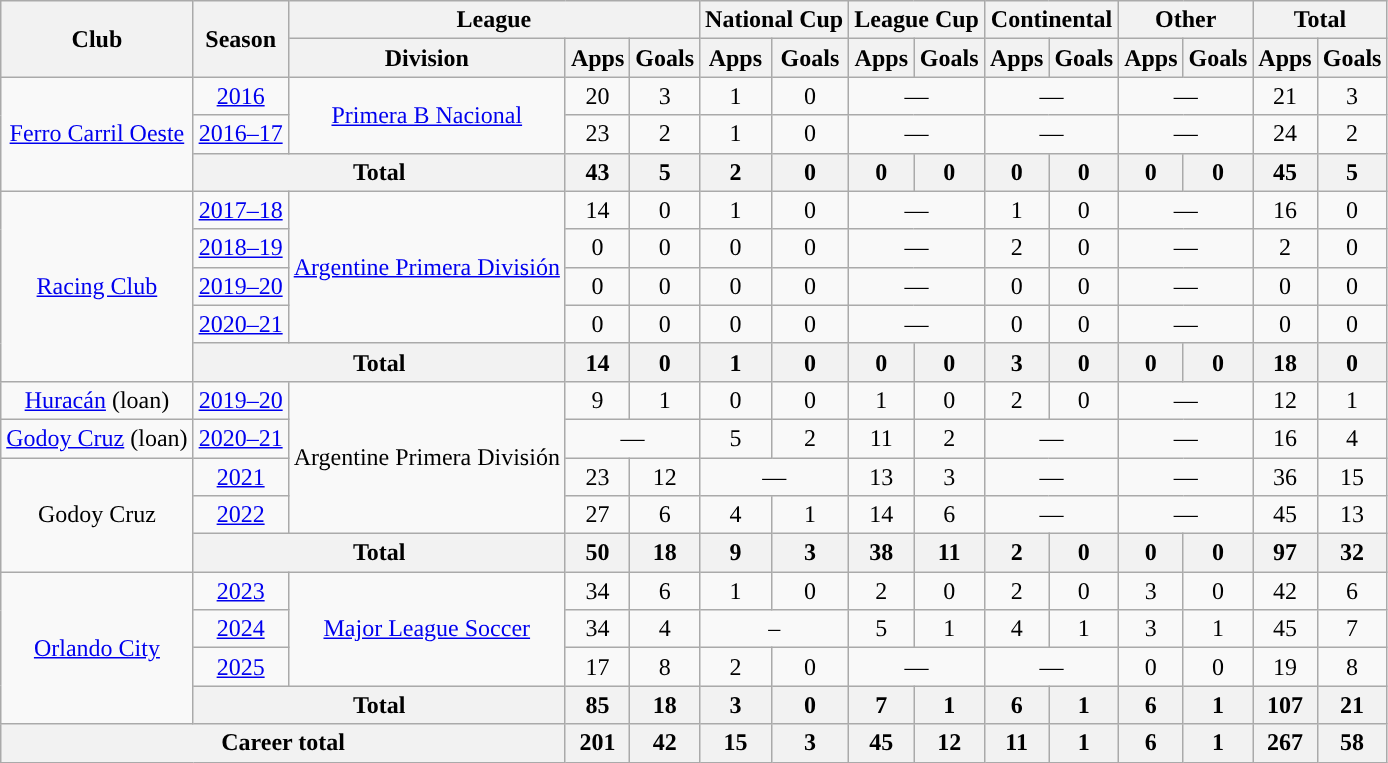<table class="wikitable" style="text-align:center">
<tr>
<th rowspan="2">Club</th>
<th rowspan="2">Season</th>
<th colspan="3">League</th>
<th colspan="2">National Cup</th>
<th colspan="2">League Cup</th>
<th colspan="2">Continental</th>
<th colspan="2">Other</th>
<th colspan="2">Total</th>
</tr>
<tr>
<th>Division</th>
<th>Apps</th>
<th>Goals</th>
<th>Apps</th>
<th>Goals</th>
<th>Apps</th>
<th>Goals</th>
<th>Apps</th>
<th>Goals</th>
<th>Apps</th>
<th>Goals</th>
<th>Apps</th>
<th>Goals</th>
</tr>
<tr>
<td rowspan="3"><a href='#'>Ferro Carril Oeste</a></td>
<td><a href='#'>2016</a></td>
<td rowspan="2"><a href='#'>Primera B Nacional</a></td>
<td>20</td>
<td>3</td>
<td>1</td>
<td>0</td>
<td colspan="2">—</td>
<td colspan="2">—</td>
<td colspan="2">—</td>
<td>21</td>
<td>3</td>
</tr>
<tr>
<td><a href='#'>2016–17</a></td>
<td>23</td>
<td>2</td>
<td>1</td>
<td>0</td>
<td colspan="2">—</td>
<td colspan="2">—</td>
<td colspan="2">—</td>
<td>24</td>
<td>2</td>
</tr>
<tr>
<th colspan="2">Total</th>
<th>43</th>
<th>5</th>
<th>2</th>
<th>0</th>
<th>0</th>
<th>0</th>
<th>0</th>
<th>0</th>
<th>0</th>
<th>0</th>
<th>45</th>
<th>5</th>
</tr>
<tr>
<td rowspan="5"><a href='#'>Racing Club</a></td>
<td><a href='#'>2017–18</a></td>
<td rowspan="4"><a href='#'>Argentine Primera División</a></td>
<td>14</td>
<td>0</td>
<td>1</td>
<td>0</td>
<td colspan="2">—</td>
<td>1</td>
<td>0</td>
<td colspan="2">—</td>
<td>16</td>
<td>0</td>
</tr>
<tr>
<td><a href='#'>2018–19</a></td>
<td>0</td>
<td>0</td>
<td>0</td>
<td>0</td>
<td colspan="2">—</td>
<td>2</td>
<td>0</td>
<td colspan="2">—</td>
<td>2</td>
<td>0</td>
</tr>
<tr>
<td><a href='#'>2019–20</a></td>
<td>0</td>
<td>0</td>
<td>0</td>
<td>0</td>
<td colspan="2">—</td>
<td>0</td>
<td>0</td>
<td colspan="2">—</td>
<td>0</td>
<td>0</td>
</tr>
<tr>
<td><a href='#'>2020–21</a></td>
<td>0</td>
<td>0</td>
<td>0</td>
<td>0</td>
<td colspan="2">—</td>
<td>0</td>
<td>0</td>
<td colspan="2">—</td>
<td>0</td>
<td>0</td>
</tr>
<tr>
<th colspan="2">Total</th>
<th>14</th>
<th>0</th>
<th>1</th>
<th>0</th>
<th>0</th>
<th>0</th>
<th>3</th>
<th>0</th>
<th>0</th>
<th>0</th>
<th>18</th>
<th>0</th>
</tr>
<tr>
<td><a href='#'>Huracán</a> (loan)</td>
<td><a href='#'>2019–20</a></td>
<td rowspan="4">Argentine Primera División</td>
<td>9</td>
<td>1</td>
<td>0</td>
<td>0</td>
<td>1</td>
<td>0</td>
<td>2</td>
<td>0</td>
<td colspan="2">—</td>
<td>12</td>
<td>1</td>
</tr>
<tr>
<td><a href='#'>Godoy Cruz</a> (loan)</td>
<td><a href='#'>2020–21</a></td>
<td colspan="2">—</td>
<td>5</td>
<td>2</td>
<td>11</td>
<td>2</td>
<td colspan="2">—</td>
<td colspan="2">—</td>
<td>16</td>
<td>4</td>
</tr>
<tr>
<td rowspan="3">Godoy Cruz</td>
<td><a href='#'>2021</a></td>
<td>23</td>
<td>12</td>
<td colspan="2">—</td>
<td>13</td>
<td>3</td>
<td colspan="2">—</td>
<td colspan="2">—</td>
<td>36</td>
<td>15</td>
</tr>
<tr>
<td><a href='#'>2022</a></td>
<td>27</td>
<td>6</td>
<td>4</td>
<td>1</td>
<td>14</td>
<td>6</td>
<td colspan="2">—</td>
<td colspan="2">—</td>
<td>45</td>
<td>13</td>
</tr>
<tr>
<th colspan="2">Total</th>
<th>50</th>
<th>18</th>
<th>9</th>
<th>3</th>
<th>38</th>
<th>11</th>
<th>2</th>
<th>0</th>
<th>0</th>
<th>0</th>
<th>97</th>
<th>32</th>
</tr>
<tr>
<td rowspan="4"><a href='#'>Orlando City</a></td>
<td><a href='#'>2023</a></td>
<td rowspan="3"><a href='#'>Major League Soccer</a></td>
<td>34</td>
<td>6</td>
<td>1</td>
<td>0</td>
<td>2</td>
<td>0</td>
<td>2</td>
<td>0</td>
<td>3</td>
<td>0</td>
<td>42</td>
<td>6</td>
</tr>
<tr>
<td><a href='#'>2024</a></td>
<td>34</td>
<td>4</td>
<td colspan="2">–</td>
<td>5</td>
<td>1</td>
<td>4</td>
<td>1</td>
<td>3</td>
<td>1</td>
<td>45</td>
<td>7</td>
</tr>
<tr>
<td><a href='#'>2025</a></td>
<td>17</td>
<td>8</td>
<td>2</td>
<td>0</td>
<td colspan="2">—</td>
<td colspan="2">—</td>
<td>0</td>
<td>0</td>
<td>19</td>
<td>8</td>
</tr>
<tr>
<th colspan="2">Total</th>
<th>85</th>
<th>18</th>
<th>3</th>
<th>0</th>
<th>7</th>
<th>1</th>
<th>6</th>
<th>1</th>
<th>6</th>
<th>1</th>
<th>107</th>
<th>21</th>
</tr>
<tr>
<th colspan="3">Career total</th>
<th>201</th>
<th>42</th>
<th>15</th>
<th>3</th>
<th>45</th>
<th>12</th>
<th>11</th>
<th>1</th>
<th>6</th>
<th>1</th>
<th>267</th>
<th>58</th>
</tr>
</table>
